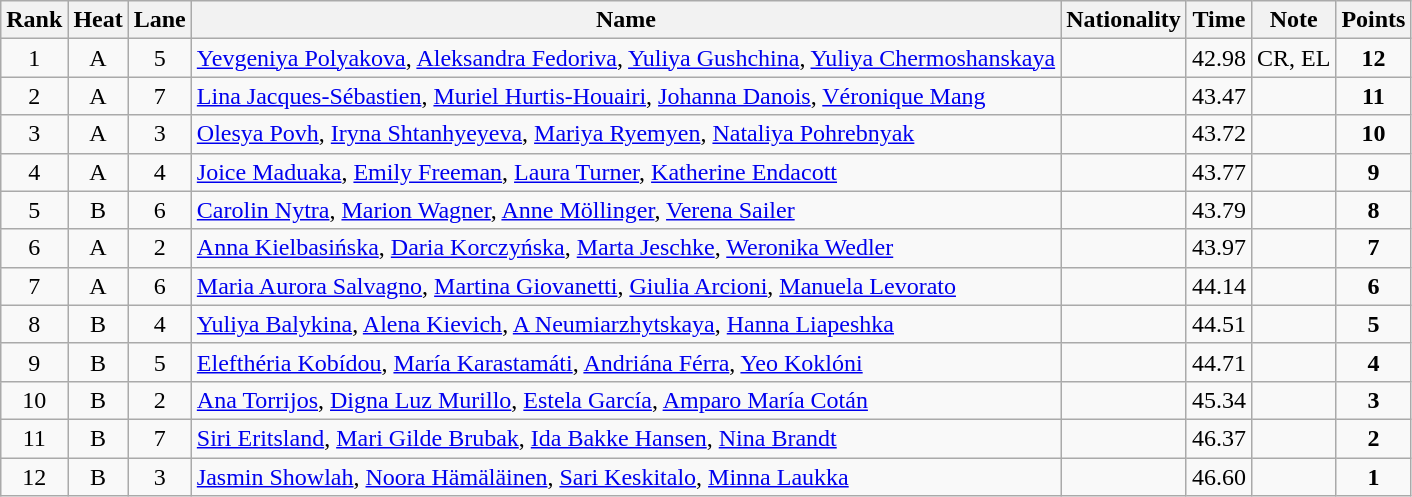<table class="wikitable sortable" style="text-align:center">
<tr>
<th>Rank</th>
<th>Heat</th>
<th>Lane</th>
<th>Name</th>
<th>Nationality</th>
<th>Time</th>
<th>Note</th>
<th>Points</th>
</tr>
<tr>
<td>1</td>
<td>A</td>
<td>5</td>
<td align=left><a href='#'>Yevgeniya Polyakova</a>, <a href='#'>Aleksandra Fedoriva</a>, <a href='#'>Yuliya Gushchina</a>, <a href='#'>Yuliya Chermoshanskaya</a></td>
<td align=left></td>
<td>42.98</td>
<td>CR, EL</td>
<td><strong>12</strong></td>
</tr>
<tr>
<td>2</td>
<td>A</td>
<td>7</td>
<td align=left><a href='#'>Lina Jacques-Sébastien</a>, <a href='#'>Muriel Hurtis-Houairi</a>, <a href='#'>Johanna Danois</a>, <a href='#'>Véronique Mang</a></td>
<td align=left></td>
<td>43.47</td>
<td></td>
<td><strong>11</strong></td>
</tr>
<tr>
<td>3</td>
<td>A</td>
<td>3</td>
<td align=left><a href='#'>Olesya Povh</a>, <a href='#'>Iryna Shtanhyeyeva</a>, <a href='#'>Mariya Ryemyen</a>, <a href='#'>Nataliya Pohrebnyak</a></td>
<td align=left></td>
<td>43.72</td>
<td></td>
<td><strong>10</strong></td>
</tr>
<tr>
<td>4</td>
<td>A</td>
<td>4</td>
<td align=left><a href='#'>Joice Maduaka</a>, <a href='#'>Emily Freeman</a>, <a href='#'>Laura Turner</a>, <a href='#'>Katherine Endacott</a></td>
<td align=left></td>
<td>43.77</td>
<td></td>
<td><strong>9</strong></td>
</tr>
<tr>
<td>5</td>
<td>B</td>
<td>6</td>
<td align=left><a href='#'>Carolin Nytra</a>, <a href='#'>Marion Wagner</a>, <a href='#'>Anne Möllinger</a>, <a href='#'>Verena Sailer</a></td>
<td align=left></td>
<td>43.79</td>
<td></td>
<td><strong>8</strong></td>
</tr>
<tr>
<td>6</td>
<td>A</td>
<td>2</td>
<td align=left><a href='#'>Anna Kielbasińska</a>, <a href='#'>Daria Korczyńska</a>, <a href='#'>Marta Jeschke</a>, <a href='#'>Weronika Wedler</a></td>
<td align=left></td>
<td>43.97</td>
<td></td>
<td><strong>7</strong></td>
</tr>
<tr>
<td>7</td>
<td>A</td>
<td>6</td>
<td align=left><a href='#'>Maria Aurora Salvagno</a>, <a href='#'>Martina Giovanetti</a>, <a href='#'>Giulia Arcioni</a>, <a href='#'>Manuela Levorato</a></td>
<td align=left></td>
<td>44.14</td>
<td></td>
<td><strong>6</strong></td>
</tr>
<tr>
<td>8</td>
<td>B</td>
<td>4</td>
<td align=left><a href='#'>Yuliya Balykina</a>, <a href='#'>Alena Kievich</a>, <a href='#'>A Neumiarzhytskaya</a>, <a href='#'>Hanna Liapeshka</a></td>
<td align=left></td>
<td>44.51</td>
<td></td>
<td><strong>5</strong></td>
</tr>
<tr>
<td>9</td>
<td>B</td>
<td>5</td>
<td align=left><a href='#'>Elefthéria Kobídou</a>, <a href='#'>María Karastamáti</a>, <a href='#'>Andriána Férra</a>, <a href='#'>Yeo Koklóni</a></td>
<td align=left></td>
<td>44.71</td>
<td></td>
<td><strong>4</strong></td>
</tr>
<tr>
<td>10</td>
<td>B</td>
<td>2</td>
<td align=left><a href='#'>Ana Torrijos</a>, <a href='#'>Digna Luz Murillo</a>, <a href='#'>Estela García</a>, <a href='#'>Amparo María Cotán</a></td>
<td align=left></td>
<td>45.34</td>
<td></td>
<td><strong>3</strong></td>
</tr>
<tr>
<td>11</td>
<td>B</td>
<td>7</td>
<td align=left><a href='#'>Siri Eritsland</a>, <a href='#'>Mari Gilde Brubak</a>, <a href='#'>Ida Bakke Hansen</a>, <a href='#'>Nina Brandt</a></td>
<td align=left></td>
<td>46.37</td>
<td></td>
<td><strong>2</strong></td>
</tr>
<tr>
<td>12</td>
<td>B</td>
<td>3</td>
<td align=left><a href='#'>Jasmin Showlah</a>, <a href='#'>Noora Hämäläinen</a>, <a href='#'>Sari Keskitalo</a>, <a href='#'>Minna Laukka</a></td>
<td align=left></td>
<td>46.60</td>
<td></td>
<td><strong>1</strong></td>
</tr>
</table>
